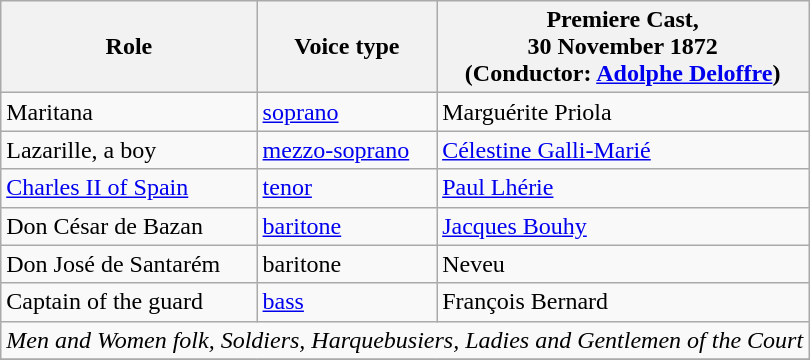<table class="wikitable">
<tr>
<th>Role</th>
<th>Voice type</th>
<th>Premiere Cast,<br> 30 November 1872<br>(Conductor: <a href='#'>Adolphe Deloffre</a>)</th>
</tr>
<tr>
<td>Maritana</td>
<td><a href='#'>soprano</a></td>
<td>Marguérite Priola</td>
</tr>
<tr>
<td>Lazarille, a boy</td>
<td><a href='#'>mezzo-soprano</a></td>
<td><a href='#'>Célestine Galli-Marié</a></td>
</tr>
<tr>
<td><a href='#'>Charles II of Spain</a></td>
<td><a href='#'>tenor</a></td>
<td><a href='#'>Paul Lhérie</a></td>
</tr>
<tr>
<td>Don César de Bazan</td>
<td><a href='#'>baritone</a></td>
<td><a href='#'>Jacques Bouhy</a></td>
</tr>
<tr>
<td>Don José de Santarém</td>
<td>baritone</td>
<td>Neveu</td>
</tr>
<tr>
<td>Captain of the guard</td>
<td><a href='#'>bass</a></td>
<td>François Bernard</td>
</tr>
<tr>
<td colspan="3"><em>Men and Women folk, Soldiers, Harquebusiers, Ladies and Gentlemen of the Court</em></td>
</tr>
<tr>
</tr>
</table>
